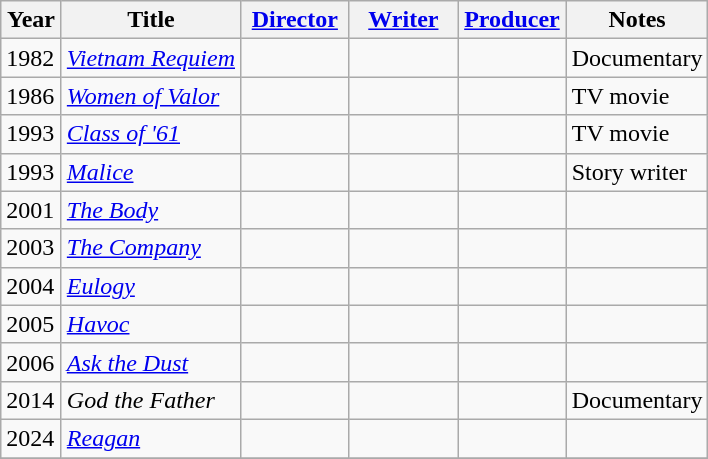<table class="wikitable sortable">
<tr>
<th style="width:33px;">Year</th>
<th>Title</th>
<th width="65"><a href='#'>Director</a></th>
<th width="65"><a href='#'>Writer</a></th>
<th width="65"><a href='#'>Producer</a></th>
<th>Notes</th>
</tr>
<tr>
<td>1982</td>
<td style="text-align:left"><em><a href='#'>Vietnam Requiem</a></em></td>
<td></td>
<td></td>
<td></td>
<td>Documentary</td>
</tr>
<tr>
<td>1986</td>
<td><em><a href='#'>Women of Valor</a></em></td>
<td></td>
<td></td>
<td></td>
<td>TV movie</td>
</tr>
<tr>
<td>1993</td>
<td><em><a href='#'>Class of '61</a></em></td>
<td></td>
<td></td>
<td></td>
<td>TV movie</td>
</tr>
<tr>
<td>1993</td>
<td><em><a href='#'>Malice</a></em></td>
<td></td>
<td></td>
<td></td>
<td>Story writer</td>
</tr>
<tr>
<td>2001</td>
<td><em><a href='#'>The Body</a></em></td>
<td></td>
<td></td>
<td></td>
<td></td>
</tr>
<tr>
<td>2003</td>
<td><em><a href='#'>The Company</a></em></td>
<td></td>
<td></td>
<td></td>
<td></td>
</tr>
<tr>
<td>2004</td>
<td><em><a href='#'>Eulogy</a></em></td>
<td></td>
<td></td>
<td></td>
<td></td>
</tr>
<tr>
<td>2005</td>
<td><em><a href='#'>Havoc</a></em></td>
<td></td>
<td></td>
<td></td>
<td></td>
</tr>
<tr>
<td>2006</td>
<td><em><a href='#'>Ask the Dust</a></em></td>
<td></td>
<td></td>
<td></td>
<td></td>
</tr>
<tr>
<td>2014</td>
<td><em>God the Father</em></td>
<td></td>
<td></td>
<td></td>
<td>Documentary</td>
</tr>
<tr>
<td>2024</td>
<td><em><a href='#'>Reagan</a></em></td>
<td></td>
<td></td>
<td></td>
<td></td>
</tr>
<tr>
</tr>
</table>
